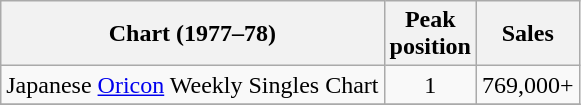<table class="wikitable">
<tr>
<th align="left">Chart (1977–78)</th>
<th align="left">Peak<br>position</th>
<th align="left">Sales</th>
</tr>
<tr>
<td>Japanese <a href='#'>Oricon</a> Weekly Singles Chart</td>
<td align="center">1</td>
<td>769,000+</td>
</tr>
<tr>
</tr>
</table>
